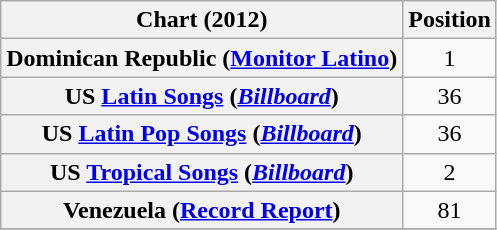<table class="wikitable plainrowheaders" style="text-align:center;">
<tr>
<th scope="col">Chart (2012)</th>
<th scope="col">Position</th>
</tr>
<tr>
<th scope="row">Dominican Republic (<a href='#'>Monitor Latino</a>)</th>
<td style="text-align:center;">1</td>
</tr>
<tr>
<th scope="row">US <a href='#'>Latin Songs</a> (<em><a href='#'>Billboard</a></em>)</th>
<td style="text-align:center;">36</td>
</tr>
<tr>
<th scope="row">US <a href='#'>Latin Pop Songs</a> (<em><a href='#'>Billboard</a></em>)</th>
<td style="text-align:center;">36</td>
</tr>
<tr>
<th scope="row">US <a href='#'>Tropical Songs</a> (<em><a href='#'>Billboard</a></em>)</th>
<td style="text-align:center;">2</td>
</tr>
<tr>
<th scope="row">Venezuela (<a href='#'>Record Report</a>)</th>
<td style="text-align:center;">81</td>
</tr>
<tr>
</tr>
</table>
